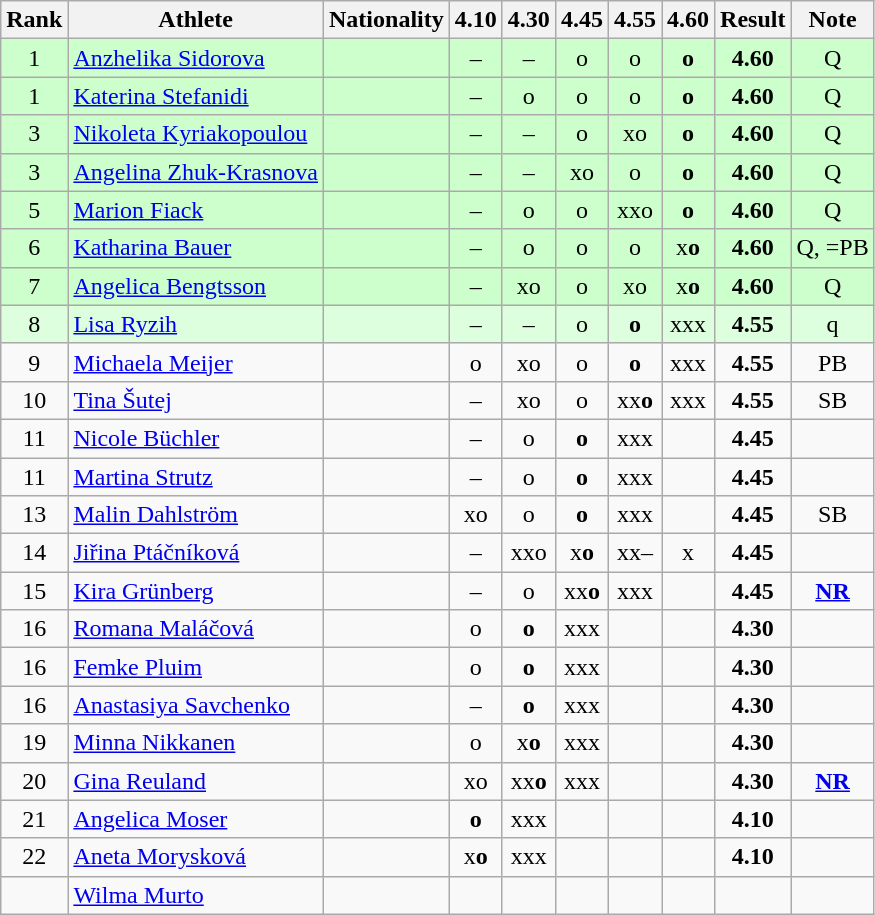<table class="wikitable sortable" style="text-align:center">
<tr>
<th>Rank</th>
<th>Athlete</th>
<th>Nationality</th>
<th>4.10</th>
<th>4.30</th>
<th>4.45</th>
<th>4.55</th>
<th>4.60</th>
<th>Result</th>
<th>Note</th>
</tr>
<tr bgcolor=ccffcc>
<td>1</td>
<td align=left><a href='#'>Anzhelika Sidorova</a></td>
<td align=left></td>
<td>–</td>
<td>–</td>
<td>o</td>
<td>o</td>
<td><strong>o</strong></td>
<td><strong>4.60</strong></td>
<td>Q</td>
</tr>
<tr bgcolor=ccffcc>
<td>1</td>
<td align=left><a href='#'>Katerina Stefanidi</a></td>
<td align=left></td>
<td>–</td>
<td>o</td>
<td>o</td>
<td>o</td>
<td><strong>o</strong></td>
<td><strong>4.60</strong></td>
<td>Q</td>
</tr>
<tr bgcolor=ccffcc>
<td>3</td>
<td align=left><a href='#'>Nikoleta Kyriakopoulou</a></td>
<td align=left></td>
<td>–</td>
<td>–</td>
<td>o</td>
<td>xo</td>
<td><strong>o</strong></td>
<td><strong>4.60</strong></td>
<td>Q</td>
</tr>
<tr bgcolor=ccffcc>
<td>3</td>
<td align=left><a href='#'>Angelina Zhuk-Krasnova</a></td>
<td align=left></td>
<td>–</td>
<td>–</td>
<td>xo</td>
<td>o</td>
<td><strong>o</strong></td>
<td><strong>4.60</strong></td>
<td>Q</td>
</tr>
<tr bgcolor=ccffcc>
<td>5</td>
<td align=left><a href='#'>Marion Fiack</a></td>
<td align=left></td>
<td>–</td>
<td>o</td>
<td>o</td>
<td>xxo</td>
<td><strong>o</strong></td>
<td><strong>4.60</strong></td>
<td>Q</td>
</tr>
<tr bgcolor=ccffcc>
<td>6</td>
<td align=left><a href='#'>Katharina Bauer</a></td>
<td align=left></td>
<td>–</td>
<td>o</td>
<td>o</td>
<td>o</td>
<td>x<strong>o</strong></td>
<td><strong>4.60</strong></td>
<td>Q, =PB</td>
</tr>
<tr bgcolor=ccffcc>
<td>7</td>
<td align=left><a href='#'>Angelica Bengtsson</a></td>
<td align=left></td>
<td>–</td>
<td>xo</td>
<td>o</td>
<td>xo</td>
<td>x<strong>o</strong></td>
<td><strong>4.60</strong></td>
<td>Q</td>
</tr>
<tr bgcolor=ddffdd>
<td>8</td>
<td align=left><a href='#'>Lisa Ryzih</a></td>
<td align=left></td>
<td>–</td>
<td>–</td>
<td>o</td>
<td><strong>o</strong></td>
<td>xxx</td>
<td><strong>4.55</strong></td>
<td>q</td>
</tr>
<tr>
<td>9</td>
<td align=left><a href='#'>Michaela Meijer</a></td>
<td align=left></td>
<td>o</td>
<td>xo</td>
<td>o</td>
<td><strong>o</strong></td>
<td>xxx</td>
<td><strong>4.55</strong></td>
<td>PB</td>
</tr>
<tr>
<td>10</td>
<td align=left><a href='#'>Tina Šutej</a></td>
<td align=left></td>
<td>–</td>
<td>xo</td>
<td>o</td>
<td>xx<strong>o</strong></td>
<td>xxx</td>
<td><strong>4.55</strong></td>
<td>SB</td>
</tr>
<tr>
<td>11</td>
<td align=left><a href='#'>Nicole Büchler</a></td>
<td align=left></td>
<td>–</td>
<td>o</td>
<td><strong>o</strong></td>
<td>xxx</td>
<td></td>
<td><strong>4.45</strong></td>
<td></td>
</tr>
<tr>
<td>11</td>
<td align=left><a href='#'>Martina Strutz</a></td>
<td align=left></td>
<td>–</td>
<td>o</td>
<td><strong>o</strong></td>
<td>xxx</td>
<td></td>
<td><strong>4.45</strong></td>
<td></td>
</tr>
<tr>
<td>13</td>
<td align=left><a href='#'>Malin Dahlström</a></td>
<td align=left></td>
<td>xo</td>
<td>o</td>
<td><strong>o</strong></td>
<td>xxx</td>
<td></td>
<td><strong>4.45</strong></td>
<td>SB</td>
</tr>
<tr>
<td>14</td>
<td align=left><a href='#'>Jiřina Ptáčníková</a></td>
<td align=left></td>
<td>–</td>
<td>xxo</td>
<td>x<strong>o</strong></td>
<td>xx–</td>
<td>x</td>
<td><strong>4.45</strong></td>
<td></td>
</tr>
<tr>
<td>15</td>
<td align=left><a href='#'>Kira Grünberg</a></td>
<td align=left></td>
<td>–</td>
<td>o</td>
<td>xx<strong>o</strong></td>
<td>xxx</td>
<td></td>
<td><strong>4.45</strong></td>
<td><strong><a href='#'>NR</a></strong></td>
</tr>
<tr>
<td>16</td>
<td align=left><a href='#'>Romana Maláčová</a></td>
<td align=left></td>
<td>o</td>
<td><strong>o</strong></td>
<td>xxx</td>
<td></td>
<td></td>
<td><strong>4.30</strong></td>
<td></td>
</tr>
<tr>
<td>16</td>
<td align=left><a href='#'>Femke Pluim</a></td>
<td align=left></td>
<td>o</td>
<td><strong>o</strong></td>
<td>xxx</td>
<td></td>
<td></td>
<td><strong>4.30</strong></td>
<td></td>
</tr>
<tr>
<td>16</td>
<td align=left><a href='#'>Anastasiya Savchenko</a></td>
<td align=left></td>
<td>–</td>
<td><strong>o</strong></td>
<td>xxx</td>
<td></td>
<td></td>
<td><strong>4.30</strong></td>
<td></td>
</tr>
<tr>
<td>19</td>
<td align=left><a href='#'>Minna Nikkanen</a></td>
<td align=left></td>
<td>o</td>
<td>x<strong>o</strong></td>
<td>xxx</td>
<td></td>
<td></td>
<td><strong>4.30</strong></td>
<td></td>
</tr>
<tr>
<td>20</td>
<td align=left><a href='#'>Gina Reuland</a></td>
<td align=left></td>
<td>xo</td>
<td>xx<strong>o</strong></td>
<td>xxx</td>
<td></td>
<td></td>
<td><strong>4.30</strong></td>
<td><strong><a href='#'>NR</a></strong></td>
</tr>
<tr>
<td>21</td>
<td align=left><a href='#'>Angelica Moser</a></td>
<td align=left></td>
<td><strong>o</strong></td>
<td>xxx</td>
<td></td>
<td></td>
<td></td>
<td><strong>4.10</strong></td>
<td></td>
</tr>
<tr>
<td>22</td>
<td align=left><a href='#'>Aneta Morysková</a></td>
<td align=left></td>
<td>x<strong>o</strong></td>
<td>xxx</td>
<td></td>
<td></td>
<td></td>
<td><strong>4.10</strong></td>
<td></td>
</tr>
<tr>
<td></td>
<td align=left><a href='#'>Wilma Murto</a></td>
<td align=left></td>
<td></td>
<td></td>
<td></td>
<td></td>
<td></td>
<td><strong></strong></td>
<td></td>
</tr>
</table>
